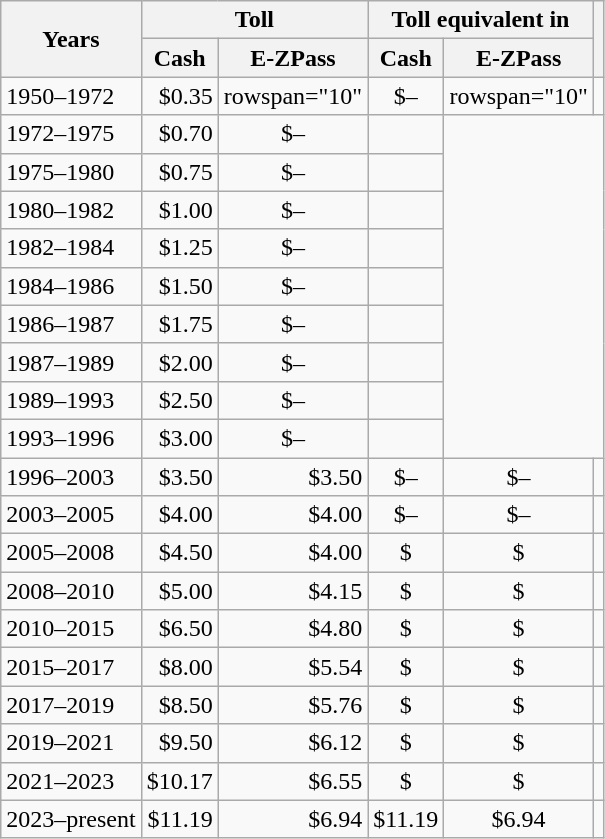<table class="wikitable sortable">
<tr>
<th rowspan="2" scope="col">Years</th>
<th colspan="2" scope="col">Toll</th>
<th colspan="2" scope="col">Toll equivalent in </th>
<th rowspan="2" class="unsortable"></th>
</tr>
<tr>
<th>Cash</th>
<th>E-ZPass</th>
<th>Cash</th>
<th>E-ZPass</th>
</tr>
<tr>
<td>1950–1972</td>
<td align="right">$0.35</td>
<td>rowspan="10" </td>
<td align="center">$–</td>
<td>rowspan="10" </td>
<td></td>
</tr>
<tr>
<td>1972–1975</td>
<td align="right">$0.70</td>
<td align="center">$–</td>
<td></td>
</tr>
<tr>
<td>1975–1980</td>
<td align="right">$0.75</td>
<td align="center">$–</td>
<td></td>
</tr>
<tr>
<td>1980–1982</td>
<td align="right">$1.00</td>
<td align="center">$–</td>
<td></td>
</tr>
<tr>
<td>1982–1984</td>
<td align="right">$1.25</td>
<td align="center">$–</td>
<td></td>
</tr>
<tr>
<td>1984–1986</td>
<td align="right">$1.50</td>
<td align="center">$–</td>
<td></td>
</tr>
<tr>
<td>1986–1987</td>
<td align="right">$1.75</td>
<td align="center">$–</td>
<td></td>
</tr>
<tr>
<td>1987–1989</td>
<td align="right">$2.00</td>
<td align="center">$–</td>
<td></td>
</tr>
<tr>
<td>1989–1993</td>
<td align="right">$2.50</td>
<td align="center">$–</td>
<td></td>
</tr>
<tr>
<td>1993–1996</td>
<td align="right">$3.00</td>
<td align="center">$–</td>
<td></td>
</tr>
<tr>
<td>1996–2003</td>
<td align="right">$3.50</td>
<td align="right">$3.50</td>
<td align="center">$–</td>
<td align="center">$–</td>
<td></td>
</tr>
<tr>
<td>2003–2005</td>
<td align="right">$4.00</td>
<td align="right">$4.00</td>
<td align="center">$–</td>
<td align="center">$–</td>
<td></td>
</tr>
<tr>
<td>2005–2008</td>
<td align="right">$4.50</td>
<td align="right">$4.00</td>
<td align="center">$</td>
<td align="center">$</td>
<td></td>
</tr>
<tr>
<td>2008–2010</td>
<td align="right">$5.00</td>
<td align="right">$4.15</td>
<td align="center">$</td>
<td align="center">$</td>
<td></td>
</tr>
<tr>
<td>2010–2015</td>
<td align="right">$6.50</td>
<td align="right">$4.80</td>
<td align="center">$</td>
<td align="center">$</td>
<td></td>
</tr>
<tr>
<td>2015–2017</td>
<td align="right">$8.00</td>
<td align="right">$5.54</td>
<td align="center">$</td>
<td align="center">$</td>
<td></td>
</tr>
<tr>
<td>2017–2019</td>
<td align="right">$8.50</td>
<td align="right">$5.76</td>
<td align="center">$</td>
<td align="center">$</td>
<td></td>
</tr>
<tr>
<td>2019–2021</td>
<td align="right">$9.50</td>
<td align="right">$6.12</td>
<td align="center">$</td>
<td align="center">$</td>
<td></td>
</tr>
<tr>
<td>2021–2023</td>
<td align="right">$10.17</td>
<td align="right">$6.55</td>
<td align="center">$</td>
<td align="center">$</td>
<td></td>
</tr>
<tr>
<td>2023–present</td>
<td align="right">$11.19</td>
<td align="right">$6.94</td>
<td align="center">$11.19</td>
<td align="center">$6.94</td>
<td></td>
</tr>
</table>
